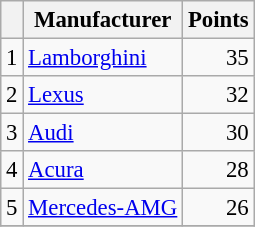<table class="wikitable" style="font-size: 95%;">
<tr>
<th scope="col"></th>
<th scope="col">Manufacturer</th>
<th scope="col">Points</th>
</tr>
<tr>
<td align=center>1</td>
<td align=left> <a href='#'>Lamborghini</a></td>
<td align=right>35</td>
</tr>
<tr>
<td align=center>2</td>
<td align=left> <a href='#'>Lexus</a></td>
<td align=right>32</td>
</tr>
<tr>
<td align=center>3</td>
<td align=left> <a href='#'>Audi</a></td>
<td align=right>30</td>
</tr>
<tr>
<td align=center>4</td>
<td align=left> <a href='#'>Acura</a></td>
<td align=right>28</td>
</tr>
<tr>
<td align=center>5</td>
<td align=left> <a href='#'>Mercedes-AMG</a></td>
<td align=right>26</td>
</tr>
<tr>
</tr>
</table>
